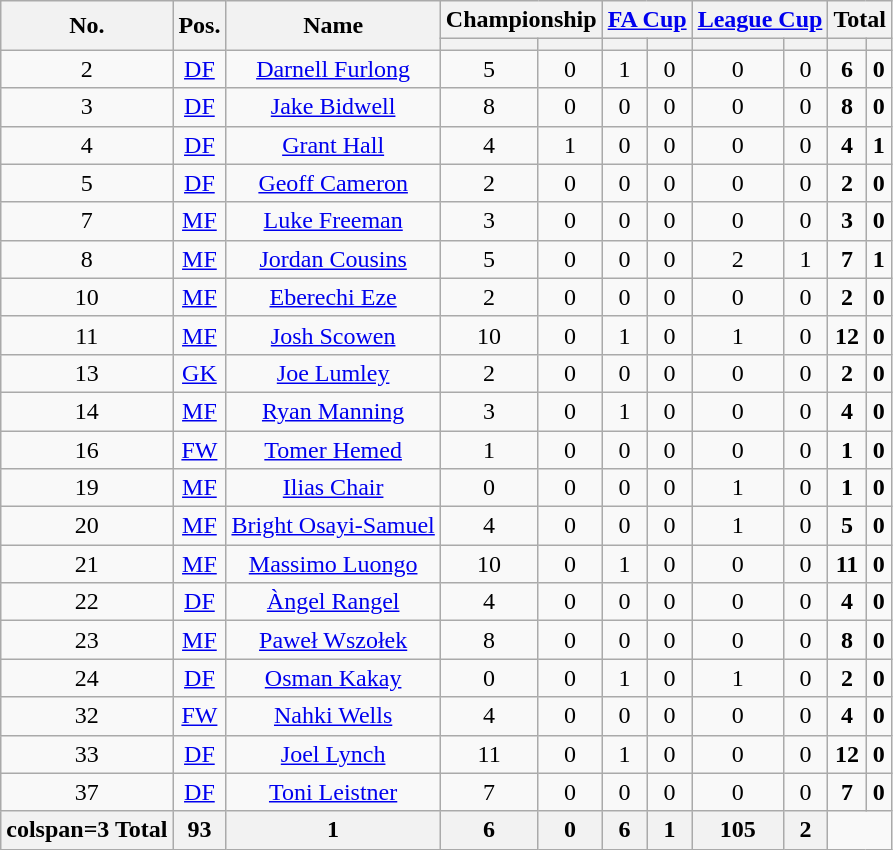<table class="wikitable sortable" style="text-align: center;">
<tr>
<th rowspan="2">No.</th>
<th rowspan="2">Pos.</th>
<th rowspan="2">Name</th>
<th colspan="2">Championship</th>
<th colspan="2"><a href='#'>FA Cup</a></th>
<th colspan="2"><a href='#'>League Cup</a></th>
<th colspan="2">Total</th>
</tr>
<tr>
<th></th>
<th></th>
<th></th>
<th></th>
<th></th>
<th></th>
<th></th>
<th></th>
</tr>
<tr>
<td>2</td>
<td><a href='#'>DF</a></td>
<td><a href='#'>Darnell Furlong</a></td>
<td>5</td>
<td>0</td>
<td>1</td>
<td>0</td>
<td>0</td>
<td>0</td>
<td><strong>6</strong></td>
<td><strong>0</strong></td>
</tr>
<tr>
<td>3</td>
<td><a href='#'>DF</a></td>
<td><a href='#'>Jake Bidwell</a></td>
<td>8</td>
<td>0</td>
<td>0</td>
<td>0</td>
<td>0</td>
<td>0</td>
<td><strong>8</strong></td>
<td><strong>0</strong></td>
</tr>
<tr>
<td>4</td>
<td><a href='#'>DF</a></td>
<td><a href='#'>Grant Hall</a></td>
<td>4</td>
<td>1</td>
<td>0</td>
<td>0</td>
<td>0</td>
<td>0</td>
<td><strong>4</strong></td>
<td><strong>1</strong></td>
</tr>
<tr>
<td>5</td>
<td><a href='#'>DF</a></td>
<td><a href='#'>Geoff Cameron</a></td>
<td>2</td>
<td>0</td>
<td>0</td>
<td>0</td>
<td>0</td>
<td>0</td>
<td><strong>2</strong></td>
<td><strong>0</strong></td>
</tr>
<tr>
<td>7</td>
<td><a href='#'>MF</a></td>
<td><a href='#'>Luke Freeman</a></td>
<td>3</td>
<td>0</td>
<td>0</td>
<td>0</td>
<td>0</td>
<td>0</td>
<td><strong>3</strong></td>
<td><strong>0</strong></td>
</tr>
<tr>
<td>8</td>
<td><a href='#'>MF</a></td>
<td><a href='#'>Jordan Cousins</a></td>
<td>5</td>
<td>0</td>
<td>0</td>
<td>0</td>
<td>2</td>
<td>1</td>
<td><strong>7</strong></td>
<td><strong>1</strong></td>
</tr>
<tr>
<td>10</td>
<td><a href='#'>MF</a></td>
<td><a href='#'>Eberechi Eze</a></td>
<td>2</td>
<td>0</td>
<td>0</td>
<td>0</td>
<td>0</td>
<td>0</td>
<td><strong>2</strong></td>
<td><strong>0</strong></td>
</tr>
<tr>
<td>11</td>
<td><a href='#'>MF</a></td>
<td><a href='#'>Josh Scowen</a></td>
<td>10</td>
<td>0</td>
<td>1</td>
<td>0</td>
<td>1</td>
<td>0</td>
<td><strong>12</strong></td>
<td><strong>0</strong></td>
</tr>
<tr>
<td>13</td>
<td><a href='#'>GK</a></td>
<td><a href='#'>Joe Lumley</a></td>
<td>2</td>
<td>0</td>
<td>0</td>
<td>0</td>
<td>0</td>
<td>0</td>
<td><strong>2</strong></td>
<td><strong>0</strong></td>
</tr>
<tr>
<td>14</td>
<td><a href='#'>MF</a></td>
<td><a href='#'>Ryan Manning</a></td>
<td>3</td>
<td>0</td>
<td>1</td>
<td>0</td>
<td>0</td>
<td>0</td>
<td><strong>4</strong></td>
<td><strong>0</strong></td>
</tr>
<tr>
<td>16</td>
<td><a href='#'>FW</a></td>
<td><a href='#'>Tomer Hemed</a></td>
<td>1</td>
<td>0</td>
<td>0</td>
<td>0</td>
<td>0</td>
<td>0</td>
<td><strong>1</strong></td>
<td><strong>0</strong></td>
</tr>
<tr>
<td>19</td>
<td><a href='#'>MF</a></td>
<td><a href='#'>Ilias Chair</a></td>
<td>0</td>
<td>0</td>
<td>0</td>
<td>0</td>
<td>1</td>
<td>0</td>
<td><strong>1</strong></td>
<td><strong>0</strong></td>
</tr>
<tr>
<td>20</td>
<td><a href='#'>MF</a></td>
<td><a href='#'>Bright Osayi-Samuel</a></td>
<td>4</td>
<td>0</td>
<td>0</td>
<td>0</td>
<td>1</td>
<td>0</td>
<td><strong>5</strong></td>
<td><strong>0</strong></td>
</tr>
<tr>
<td>21</td>
<td><a href='#'>MF</a></td>
<td><a href='#'>Massimo Luongo</a></td>
<td>10</td>
<td>0</td>
<td>1</td>
<td>0</td>
<td>0</td>
<td>0</td>
<td><strong>11</strong></td>
<td><strong>0</strong></td>
</tr>
<tr>
<td>22</td>
<td><a href='#'>DF</a></td>
<td><a href='#'>Àngel Rangel</a></td>
<td>4</td>
<td>0</td>
<td>0</td>
<td>0</td>
<td>0</td>
<td>0</td>
<td><strong>4</strong></td>
<td><strong>0</strong></td>
</tr>
<tr>
<td>23</td>
<td><a href='#'>MF</a></td>
<td><a href='#'>Paweł Wszołek</a></td>
<td>8</td>
<td>0</td>
<td>0</td>
<td>0</td>
<td>0</td>
<td>0</td>
<td><strong>8</strong></td>
<td><strong>0</strong></td>
</tr>
<tr>
<td>24</td>
<td><a href='#'>DF</a></td>
<td><a href='#'>Osman Kakay</a></td>
<td>0</td>
<td>0</td>
<td>1</td>
<td>0</td>
<td>1</td>
<td>0</td>
<td><strong>2</strong></td>
<td><strong>0</strong></td>
</tr>
<tr>
<td>32</td>
<td><a href='#'>FW</a></td>
<td><a href='#'>Nahki Wells</a></td>
<td>4</td>
<td>0</td>
<td>0</td>
<td>0</td>
<td>0</td>
<td>0</td>
<td><strong>4</strong></td>
<td><strong>0</strong></td>
</tr>
<tr>
<td>33</td>
<td><a href='#'>DF</a></td>
<td><a href='#'>Joel Lynch</a></td>
<td>11</td>
<td>0</td>
<td>1</td>
<td>0</td>
<td>0</td>
<td>0</td>
<td><strong>12</strong></td>
<td><strong>0</strong></td>
</tr>
<tr>
<td>37</td>
<td><a href='#'>DF</a></td>
<td><a href='#'>Toni Leistner</a></td>
<td>7</td>
<td>0</td>
<td>0</td>
<td>0</td>
<td>0</td>
<td>0</td>
<td><strong>7</strong></td>
<td><strong>0</strong></td>
</tr>
<tr>
<th>colspan=3 Total</th>
<th>93</th>
<th>1</th>
<th>6</th>
<th>0</th>
<th>6</th>
<th>1</th>
<th>105</th>
<th>2</th>
</tr>
</table>
